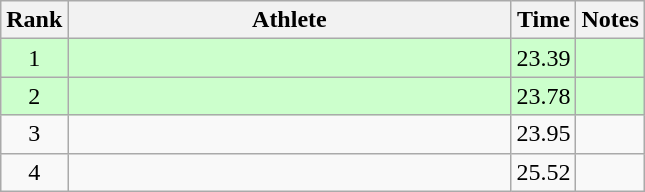<table class="wikitable" style="text-align:center">
<tr>
<th>Rank</th>
<th Style="width:18em">Athlete</th>
<th>Time</th>
<th>Notes</th>
</tr>
<tr style="background:#cfc">
<td>1</td>
<td style="text-align:left"></td>
<td>23.39</td>
<td></td>
</tr>
<tr style="background:#cfc">
<td>2</td>
<td style="text-align:left"></td>
<td>23.78</td>
<td></td>
</tr>
<tr>
<td>3</td>
<td style="text-align:left"></td>
<td>23.95</td>
<td></td>
</tr>
<tr>
<td>4</td>
<td style="text-align:left"></td>
<td>25.52</td>
<td></td>
</tr>
</table>
